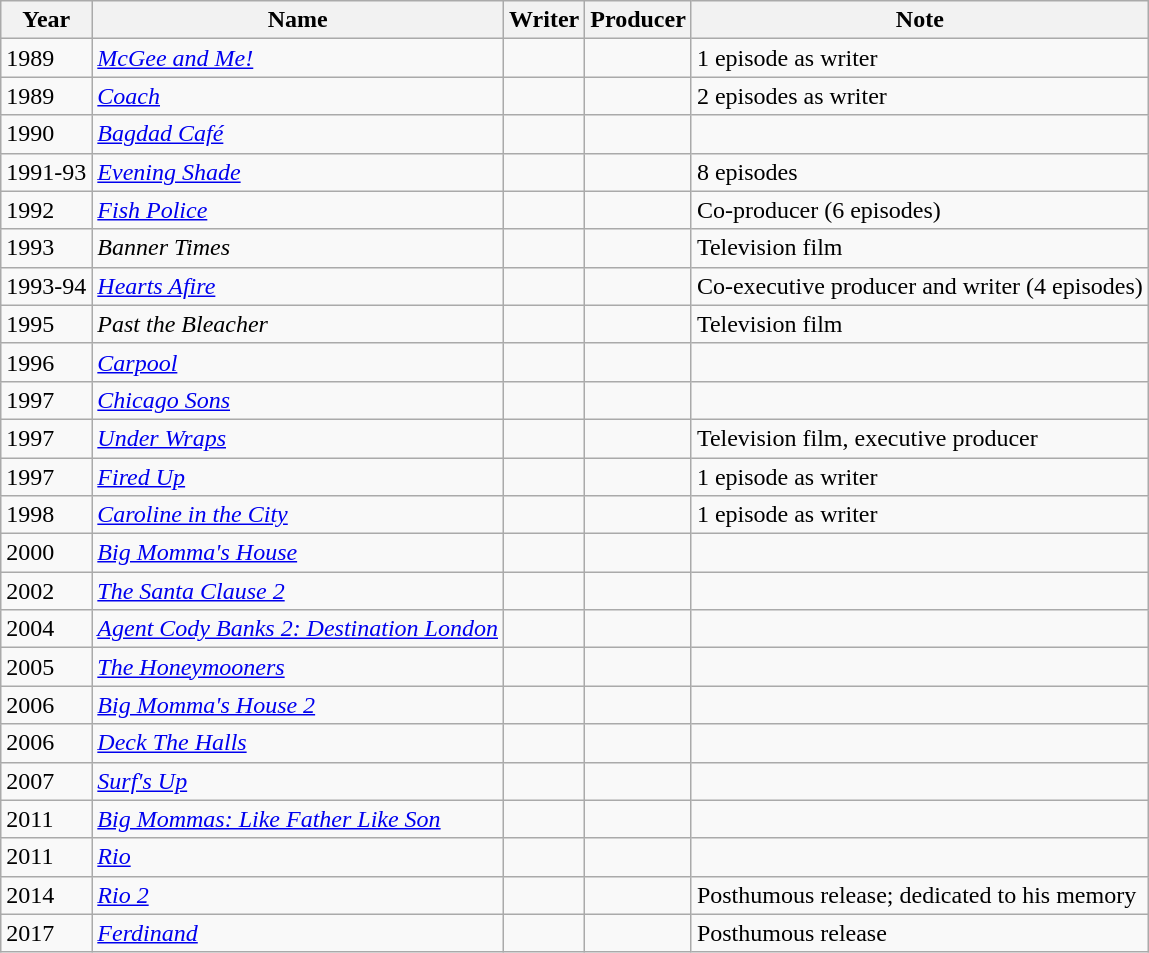<table class="wikitable sortable">
<tr>
<th>Year</th>
<th>Name</th>
<th>Writer</th>
<th>Producer</th>
<th>Note</th>
</tr>
<tr>
<td>1989</td>
<td><em><a href='#'>McGee and Me!</a></em></td>
<td></td>
<td></td>
<td>1 episode as writer</td>
</tr>
<tr>
<td>1989</td>
<td><em><a href='#'>Coach</a></em></td>
<td></td>
<td></td>
<td>2 episodes as writer</td>
</tr>
<tr>
<td>1990</td>
<td><em><a href='#'>Bagdad Café</a></em></td>
<td></td>
<td></td>
<td></td>
</tr>
<tr>
<td>1991-93</td>
<td><em><a href='#'>Evening Shade</a></em></td>
<td></td>
<td></td>
<td>8 episodes</td>
</tr>
<tr>
<td>1992</td>
<td><em><a href='#'>Fish Police</a></em></td>
<td></td>
<td></td>
<td>Co-producer (6 episodes)</td>
</tr>
<tr>
<td>1993</td>
<td><em>Banner Times</em></td>
<td></td>
<td></td>
<td>Television film</td>
</tr>
<tr>
<td>1993-94</td>
<td><em><a href='#'>Hearts Afire</a></em></td>
<td></td>
<td></td>
<td>Co-executive producer and writer (4 episodes)</td>
</tr>
<tr>
<td>1995</td>
<td><em>Past the Bleacher</em></td>
<td></td>
<td></td>
<td>Television film</td>
</tr>
<tr>
<td>1996</td>
<td><em><a href='#'>Carpool</a></em></td>
<td></td>
<td></td>
<td></td>
</tr>
<tr>
<td>1997</td>
<td><em><a href='#'>Chicago Sons</a></em></td>
<td></td>
<td></td>
<td></td>
</tr>
<tr>
<td>1997</td>
<td><em><a href='#'>Under Wraps</a></em></td>
<td></td>
<td></td>
<td>Television film, executive producer</td>
</tr>
<tr>
<td>1997</td>
<td><em><a href='#'>Fired Up</a></em></td>
<td></td>
<td></td>
<td>1 episode as writer</td>
</tr>
<tr>
<td>1998</td>
<td><em><a href='#'>Caroline in the City</a></em></td>
<td></td>
<td></td>
<td>1 episode as writer</td>
</tr>
<tr>
<td>2000</td>
<td><em><a href='#'>Big Momma's House</a></em></td>
<td></td>
<td></td>
<td></td>
</tr>
<tr>
<td>2002</td>
<td><em><a href='#'>The Santa Clause 2</a></em></td>
<td></td>
<td></td>
<td></td>
</tr>
<tr>
<td>2004</td>
<td><em><a href='#'>Agent Cody Banks 2: Destination London</a></em></td>
<td></td>
<td></td>
<td></td>
</tr>
<tr>
<td>2005</td>
<td><em><a href='#'>The Honeymooners</a></em></td>
<td></td>
<td></td>
</tr>
<tr>
<td>2006</td>
<td><em><a href='#'>Big Momma's House 2</a></em></td>
<td></td>
<td></td>
<td></td>
</tr>
<tr>
<td>2006</td>
<td><em><a href='#'>Deck The Halls</a></em></td>
<td></td>
<td></td>
<td></td>
</tr>
<tr>
<td>2007</td>
<td><em><a href='#'>Surf's Up</a></em></td>
<td></td>
<td></td>
<td></td>
</tr>
<tr>
<td>2011</td>
<td><em><a href='#'>Big Mommas: Like Father Like Son</a></em></td>
<td></td>
<td></td>
<td></td>
</tr>
<tr>
<td>2011</td>
<td><em><a href='#'>Rio</a></em></td>
<td></td>
<td></td>
<td></td>
</tr>
<tr>
<td>2014</td>
<td><em><a href='#'>Rio 2</a></em></td>
<td></td>
<td></td>
<td>Posthumous release; dedicated to his memory</td>
</tr>
<tr>
<td>2017</td>
<td><em><a href='#'>Ferdinand</a></em></td>
<td></td>
<td></td>
<td>Posthumous release</td>
</tr>
</table>
